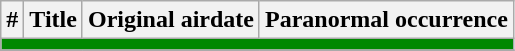<table class="wikitable plainrowheaders">
<tr>
<th>#</th>
<th>Title</th>
<th>Original airdate</th>
<th>Paranormal occurrence</th>
</tr>
<tr>
<td colspan="7" bgcolor="#008800"></td>
</tr>
<tr>
</tr>
</table>
